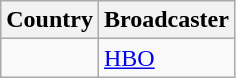<table class="wikitable">
<tr>
<th align=center>Country</th>
<th align=center>Broadcaster</th>
</tr>
<tr>
<td></td>
<td><a href='#'>HBO</a></td>
</tr>
</table>
